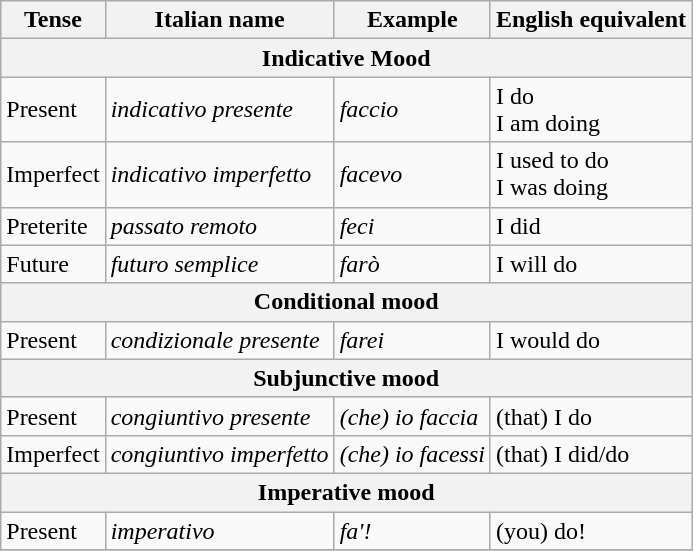<table class="wikitable" border="1">
<tr>
<th>Tense</th>
<th>Italian name</th>
<th>Example</th>
<th>English equivalent</th>
</tr>
<tr>
<th colspan="4">Indicative Mood</th>
</tr>
<tr>
<td>Present</td>
<td><em>indicativo presente</em></td>
<td><em>faccio</em></td>
<td>I do<br>I am doing</td>
</tr>
<tr>
<td>Imperfect</td>
<td><em>indicativo imperfetto</em></td>
<td><em>facevo</em></td>
<td>I used to do<br>I was doing</td>
</tr>
<tr>
<td>Preterite</td>
<td><em>passato remoto</em></td>
<td><em>feci</em></td>
<td>I did</td>
</tr>
<tr>
<td>Future</td>
<td><em>futuro semplice</em></td>
<td><em>farò</em></td>
<td>I will do</td>
</tr>
<tr>
<th colspan="4">Conditional mood</th>
</tr>
<tr>
<td>Present</td>
<td><em>condizionale presente</em></td>
<td><em>farei</em></td>
<td>I would do</td>
</tr>
<tr>
<th colspan="4">Subjunctive mood</th>
</tr>
<tr>
<td>Present</td>
<td><em>congiuntivo presente</em></td>
<td><em>(che) io faccia</em></td>
<td>(that) I do</td>
</tr>
<tr>
<td>Imperfect</td>
<td><em>congiuntivo imperfetto</em></td>
<td><em>(che) io facessi</em></td>
<td>(that) I did/do</td>
</tr>
<tr>
<th colspan="4">Imperative mood</th>
</tr>
<tr>
<td>Present</td>
<td><em>imperativo</em></td>
<td><em>fa'!</em></td>
<td>(you) do!</td>
</tr>
<tr>
</tr>
</table>
